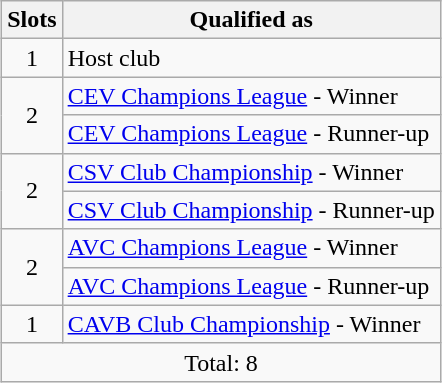<table class="wikitable" style="margin:0 auto">
<tr>
<th>Slots</th>
<th>Qualified as</th>
</tr>
<tr>
<td style="text-align:center;">1</td>
<td>Host club</td>
</tr>
<tr>
<td rowspan="2" style="text-align:center;">2</td>
<td><a href='#'>CEV Champions League</a> - Winner</td>
</tr>
<tr>
<td><a href='#'>CEV Champions League</a> - Runner-up</td>
</tr>
<tr>
<td rowspan="2" style="text-align:center;">2</td>
<td><a href='#'>CSV Club Championship</a> - Winner</td>
</tr>
<tr>
<td><a href='#'>CSV Club Championship</a> - Runner-up</td>
</tr>
<tr>
<td rowspan="2" style="text-align:center;">2</td>
<td><a href='#'>AVC Champions League</a> - Winner</td>
</tr>
<tr>
<td><a href='#'>AVC Champions League</a> - Runner-up</td>
</tr>
<tr>
<td style="text-align:center;">1</td>
<td><a href='#'>CAVB Club Championship</a> - Winner</td>
</tr>
<tr>
<td colspan="2" style="text-align:center;">Total: 8</td>
</tr>
</table>
